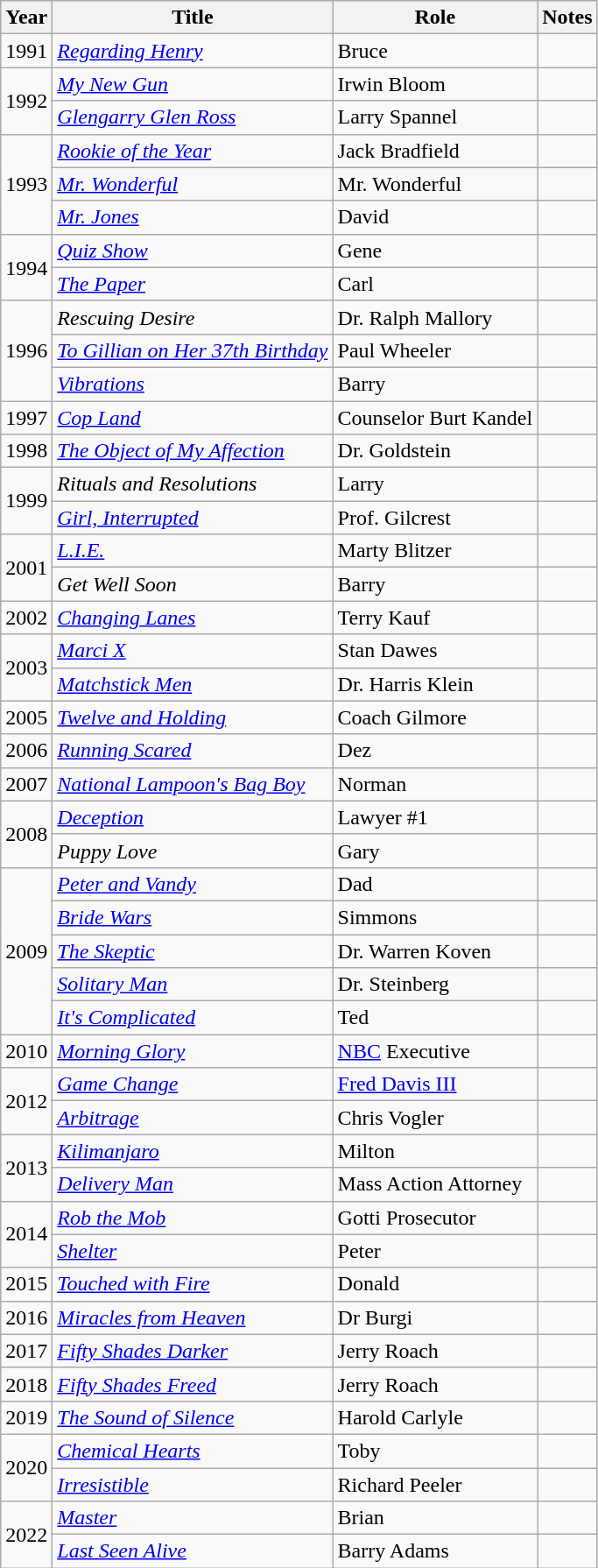<table class = "wikitable sortable">
<tr>
<th>Year</th>
<th>Title</th>
<th>Role</th>
<th class = "unsortable">Notes</th>
</tr>
<tr>
<td>1991</td>
<td><em><a href='#'>Regarding Henry</a></em></td>
<td>Bruce</td>
<td></td>
</tr>
<tr>
<td rowspan=2>1992</td>
<td><em><a href='#'>My New Gun</a></em></td>
<td>Irwin Bloom</td>
<td></td>
</tr>
<tr>
<td><em><a href='#'>Glengarry Glen Ross</a></em></td>
<td>Larry Spannel</td>
<td></td>
</tr>
<tr>
<td rowspan=3>1993</td>
<td><em><a href='#'>Rookie of the Year</a></em></td>
<td>Jack Bradfield</td>
<td></td>
</tr>
<tr>
<td><em><a href='#'>Mr. Wonderful</a></em></td>
<td>Mr. Wonderful</td>
<td></td>
</tr>
<tr>
<td><em><a href='#'>Mr. Jones</a></em></td>
<td>David</td>
<td></td>
</tr>
<tr>
<td rowspan=2>1994</td>
<td><em><a href='#'>Quiz Show</a></em></td>
<td>Gene</td>
<td></td>
</tr>
<tr>
<td><em><a href='#'>The Paper</a></em></td>
<td>Carl</td>
<td></td>
</tr>
<tr>
<td rowspan=3>1996</td>
<td><em>Rescuing Desire</em></td>
<td>Dr. Ralph Mallory</td>
<td></td>
</tr>
<tr>
<td><em><a href='#'>To Gillian on Her 37th Birthday</a></em></td>
<td>Paul Wheeler</td>
<td></td>
</tr>
<tr>
<td><em><a href='#'>Vibrations</a></em></td>
<td>Barry</td>
<td></td>
</tr>
<tr>
<td>1997</td>
<td><em><a href='#'>Cop Land</a></em></td>
<td>Counselor Burt Kandel</td>
<td></td>
</tr>
<tr>
<td>1998</td>
<td><em><a href='#'>The Object of My Affection</a></em></td>
<td>Dr. Goldstein</td>
<td></td>
</tr>
<tr>
<td rowspan=2>1999</td>
<td><em>Rituals and Resolutions</em></td>
<td>Larry</td>
<td></td>
</tr>
<tr>
<td><em><a href='#'>Girl, Interrupted</a></em></td>
<td>Prof. Gilcrest</td>
<td></td>
</tr>
<tr>
<td rowspan=2>2001</td>
<td><em><a href='#'>L.I.E.</a></em></td>
<td>Marty Blitzer</td>
<td></td>
</tr>
<tr>
<td><em>Get Well Soon</em></td>
<td>Barry</td>
<td></td>
</tr>
<tr>
<td>2002</td>
<td><em><a href='#'>Changing Lanes</a></em></td>
<td>Terry Kauf</td>
<td></td>
</tr>
<tr>
<td rowspan=2>2003</td>
<td><em><a href='#'>Marci X</a></em></td>
<td>Stan Dawes</td>
<td></td>
</tr>
<tr>
<td><em><a href='#'>Matchstick Men</a></em></td>
<td>Dr. Harris Klein</td>
<td></td>
</tr>
<tr>
<td>2005</td>
<td><em><a href='#'>Twelve and Holding</a></em></td>
<td>Coach Gilmore</td>
<td></td>
</tr>
<tr>
<td>2006</td>
<td><em><a href='#'>Running Scared</a></em></td>
<td>Dez</td>
<td></td>
</tr>
<tr>
<td>2007</td>
<td><em><a href='#'>National Lampoon's Bag Boy</a></em></td>
<td>Norman</td>
<td></td>
</tr>
<tr>
<td rowspan=2>2008</td>
<td><em><a href='#'>Deception</a></em></td>
<td>Lawyer #1</td>
<td></td>
</tr>
<tr>
<td><em>Puppy Love</em></td>
<td>Gary</td>
<td></td>
</tr>
<tr>
<td rowspan=5>2009</td>
<td><em><a href='#'>Peter and Vandy</a></em></td>
<td>Dad</td>
<td></td>
</tr>
<tr>
<td><em><a href='#'>Bride Wars</a></em></td>
<td>Simmons</td>
<td></td>
</tr>
<tr>
<td><em><a href='#'>The Skeptic</a></em></td>
<td>Dr. Warren Koven</td>
<td></td>
</tr>
<tr>
<td><em><a href='#'>Solitary Man</a></em></td>
<td>Dr. Steinberg</td>
<td></td>
</tr>
<tr>
<td><em><a href='#'>It's Complicated</a></em></td>
<td>Ted</td>
<td></td>
</tr>
<tr>
<td>2010</td>
<td><em><a href='#'>Morning Glory</a></em></td>
<td><a href='#'>NBC</a> Executive</td>
<td></td>
</tr>
<tr>
<td rowspan=2>2012</td>
<td><em><a href='#'>Game Change</a></em></td>
<td><a href='#'>Fred Davis III</a></td>
<td></td>
</tr>
<tr>
<td><em><a href='#'>Arbitrage</a></em></td>
<td>Chris Vogler</td>
<td></td>
</tr>
<tr>
<td rowspan=2>2013</td>
<td><em><a href='#'>Kilimanjaro</a></em></td>
<td>Milton</td>
<td></td>
</tr>
<tr>
<td><em><a href='#'>Delivery Man</a></em></td>
<td>Mass Action Attorney</td>
<td></td>
</tr>
<tr>
<td rowspan=2>2014</td>
<td><em><a href='#'>Rob the Mob</a></em></td>
<td>Gotti Prosecutor</td>
<td></td>
</tr>
<tr>
<td><em><a href='#'>Shelter</a></em></td>
<td>Peter</td>
<td></td>
</tr>
<tr>
<td>2015</td>
<td><em><a href='#'>Touched with Fire</a></em></td>
<td>Donald</td>
<td></td>
</tr>
<tr>
<td>2016</td>
<td><em><a href='#'>Miracles from Heaven</a></em></td>
<td>Dr Burgi</td>
<td></td>
</tr>
<tr>
<td>2017</td>
<td><em><a href='#'>Fifty Shades Darker</a> </em></td>
<td>Jerry Roach</td>
<td></td>
</tr>
<tr>
<td>2018</td>
<td><em><a href='#'>Fifty Shades Freed</a></em></td>
<td>Jerry Roach</td>
<td></td>
</tr>
<tr>
<td>2019</td>
<td><em><a href='#'>The Sound of Silence</a></em></td>
<td>Harold Carlyle</td>
<td></td>
</tr>
<tr>
<td rowspan=2>2020</td>
<td><em><a href='#'>Chemical Hearts</a></em></td>
<td>Toby</td>
<td></td>
</tr>
<tr>
<td><em><a href='#'>Irresistible</a></em></td>
<td>Richard Peeler</td>
<td></td>
</tr>
<tr>
<td rowspan=2>2022</td>
<td><em><a href='#'>Master</a></em></td>
<td>Brian</td>
<td></td>
</tr>
<tr>
<td><em><a href='#'>Last Seen Alive</a></em></td>
<td>Barry Adams</td>
<td></td>
</tr>
</table>
